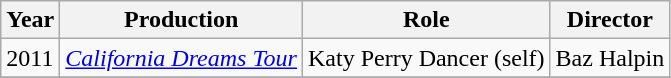<table class="wikitable">
<tr>
<th>Year</th>
<th>Production</th>
<th>Role</th>
<th>Director</th>
</tr>
<tr>
<td>2011</td>
<td><em><a href='#'>California Dreams Tour</a></em></td>
<td>Katy Perry Dancer (self)</td>
<td>Baz Halpin</td>
</tr>
<tr>
</tr>
</table>
